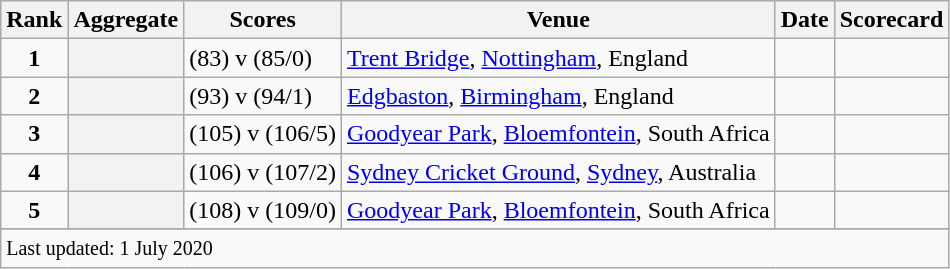<table class="wikitable plainrowheaders sortable">
<tr>
<th scope=col>Rank</th>
<th scope=col>Aggregate</th>
<th scope=col>Scores</th>
<th scope=col>Venue</th>
<th scope=col>Date</th>
<th scope=col>Scorecard</th>
</tr>
<tr>
<td align=center><strong>1</strong></td>
<th scope=row style=text-align:center;></th>
<td> (83) v  (85/0)</td>
<td><a href='#'>Trent Bridge</a>, <a href='#'>Nottingham</a>, England</td>
<td></td>
<td></td>
</tr>
<tr>
<td align=center><strong>2</strong></td>
<th scope=row style=text-align:center;></th>
<td> (93) v  (94/1)</td>
<td><a href='#'>Edgbaston</a>, <a href='#'>Birmingham</a>, England</td>
<td></td>
<td></td>
</tr>
<tr>
<td align=center><strong>3</strong></td>
<th scope=row style=text-align:center;></th>
<td> (105) v  (106/5)</td>
<td><a href='#'>Goodyear Park</a>, <a href='#'>Bloemfontein</a>, South Africa</td>
<td></td>
<td></td>
</tr>
<tr>
<td align=center><strong>4</strong></td>
<th scope=row style=text-align:center;></th>
<td> (106) v  (107/2)</td>
<td><a href='#'>Sydney Cricket Ground</a>, <a href='#'>Sydney</a>, Australia</td>
<td></td>
<td></td>
</tr>
<tr>
<td align=center><strong>5</strong></td>
<th scope=row style=text-align:center;></th>
<td> (108) v  (109/0)</td>
<td><a href='#'>Goodyear Park</a>, <a href='#'>Bloemfontein</a>, South Africa</td>
<td> </td>
<td></td>
</tr>
<tr>
</tr>
<tr class=sortbottom>
<td colspan=6><small>Last updated: 1 July 2020</small></td>
</tr>
</table>
